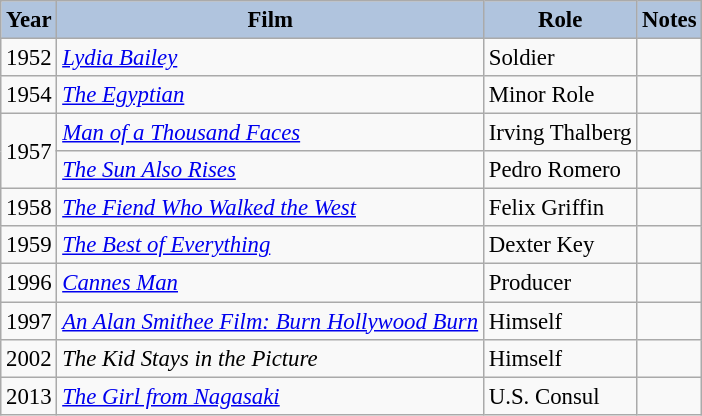<table class="wikitable" style="font-size:95%;">
<tr>
<th style="background:#B0C4DE;">Year</th>
<th style="background:#B0C4DE;">Film</th>
<th style="background:#B0C4DE;">Role</th>
<th style="background:#B0C4DE;">Notes</th>
</tr>
<tr>
<td>1952</td>
<td><em><a href='#'>Lydia Bailey</a></em></td>
<td>Soldier</td>
<td></td>
</tr>
<tr>
<td>1954</td>
<td><em><a href='#'>The Egyptian</a></em></td>
<td>Minor Role</td>
<td></td>
</tr>
<tr>
<td rowspan="2">1957</td>
<td><em><a href='#'>Man of a Thousand Faces</a></em></td>
<td>Irving Thalberg</td>
<td></td>
</tr>
<tr>
<td><em><a href='#'>The Sun Also Rises</a></em></td>
<td>Pedro Romero</td>
<td></td>
</tr>
<tr>
<td>1958</td>
<td><em><a href='#'>The Fiend Who Walked the West</a></em></td>
<td>Felix Griffin</td>
<td></td>
</tr>
<tr>
<td>1959</td>
<td><em><a href='#'>The Best of Everything</a></em></td>
<td>Dexter Key</td>
<td></td>
</tr>
<tr>
<td>1996</td>
<td><em><a href='#'>Cannes Man</a></em></td>
<td>Producer</td>
<td></td>
</tr>
<tr>
<td>1997</td>
<td><em><a href='#'>An Alan Smithee Film: Burn Hollywood Burn</a></em></td>
<td>Himself</td>
<td></td>
</tr>
<tr>
<td>2002</td>
<td><em>The Kid Stays in the Picture</em></td>
<td>Himself</td>
<td></td>
</tr>
<tr>
<td>2013</td>
<td><em><a href='#'>The Girl from Nagasaki</a></em></td>
<td>U.S. Consul</td>
<td></td>
</tr>
</table>
